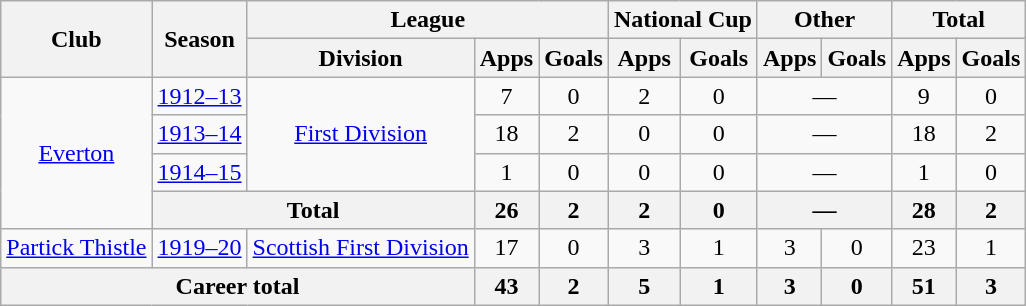<table class="wikitable" style="text-align: center">
<tr>
<th rowspan="2">Club</th>
<th rowspan="2">Season</th>
<th colspan="3">League</th>
<th colspan="2">National Cup</th>
<th colspan="2">Other</th>
<th colspan="2">Total</th>
</tr>
<tr>
<th>Division</th>
<th>Apps</th>
<th>Goals</th>
<th>Apps</th>
<th>Goals</th>
<th>Apps</th>
<th>Goals</th>
<th>Apps</th>
<th>Goals</th>
</tr>
<tr>
<td rowspan="4"><a href='#'>Everton</a></td>
<td><a href='#'>1912–13</a></td>
<td rowspan="3"><a href='#'>First Division</a></td>
<td>7</td>
<td>0</td>
<td>2</td>
<td>0</td>
<td colspan="2">―</td>
<td>9</td>
<td>0</td>
</tr>
<tr>
<td><a href='#'>1913–14</a></td>
<td>18</td>
<td>2</td>
<td>0</td>
<td>0</td>
<td colspan="2">―</td>
<td>18</td>
<td>2</td>
</tr>
<tr>
<td><a href='#'>1914–15</a></td>
<td>1</td>
<td>0</td>
<td>0</td>
<td>0</td>
<td colspan="2">―</td>
<td>1</td>
<td>0</td>
</tr>
<tr>
<th colspan="2">Total</th>
<th>26</th>
<th>2</th>
<th>2</th>
<th>0</th>
<th colspan="2">―</th>
<th>28</th>
<th>2</th>
</tr>
<tr>
<td><a href='#'>Partick Thistle</a></td>
<td><a href='#'>1919–20</a></td>
<td><a href='#'>Scottish First Division</a></td>
<td>17</td>
<td>0</td>
<td>3</td>
<td>1</td>
<td>3</td>
<td>0</td>
<td>23</td>
<td>1</td>
</tr>
<tr>
<th colspan="3">Career total</th>
<th>43</th>
<th>2</th>
<th>5</th>
<th>1</th>
<th>3</th>
<th>0</th>
<th>51</th>
<th>3</th>
</tr>
</table>
